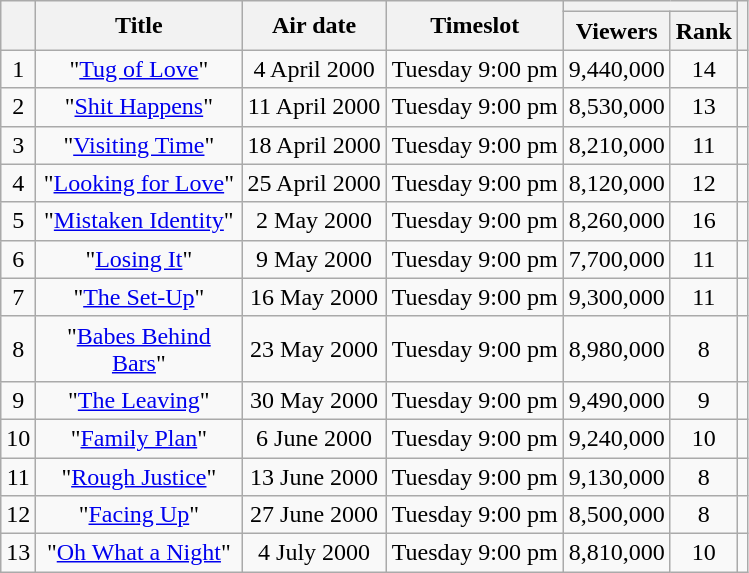<table class="wikitable" style="text-align:center">
<tr>
<th rowspan="2"></th>
<th width="130" rowspan="2">Title</th>
<th rowspan="2">Air date</th>
<th rowspan="2">Timeslot</th>
<th colspan="2"></th>
<th rowspan="2"></th>
</tr>
<tr>
<th>Viewers</th>
<th>Rank</th>
</tr>
<tr>
<td>1</td>
<td>"<a href='#'>Tug of Love</a>"</td>
<td>4 April 2000</td>
<td>Tuesday 9:00 pm</td>
<td>9,440,000</td>
<td>14</td>
<td></td>
</tr>
<tr>
<td>2</td>
<td>"<a href='#'>Shit Happens</a>"</td>
<td>11 April 2000</td>
<td>Tuesday 9:00 pm</td>
<td>8,530,000</td>
<td>13</td>
<td></td>
</tr>
<tr>
<td>3</td>
<td>"<a href='#'>Visiting Time</a>"</td>
<td>18 April 2000</td>
<td>Tuesday 9:00 pm</td>
<td>8,210,000</td>
<td>11</td>
<td></td>
</tr>
<tr>
<td>4</td>
<td>"<a href='#'>Looking for Love</a>"</td>
<td>25 April 2000</td>
<td>Tuesday 9:00 pm</td>
<td>8,120,000</td>
<td>12</td>
<td></td>
</tr>
<tr>
<td>5</td>
<td>"<a href='#'>Mistaken Identity</a>"</td>
<td>2 May 2000</td>
<td>Tuesday 9:00 pm</td>
<td>8,260,000</td>
<td>16</td>
<td></td>
</tr>
<tr>
<td>6</td>
<td>"<a href='#'>Losing It</a>"</td>
<td>9 May 2000</td>
<td>Tuesday 9:00 pm</td>
<td>7,700,000</td>
<td>11</td>
<td></td>
</tr>
<tr>
<td>7</td>
<td>"<a href='#'>The Set-Up</a>"</td>
<td>16 May 2000</td>
<td>Tuesday 9:00 pm</td>
<td>9,300,000</td>
<td>11</td>
<td></td>
</tr>
<tr>
<td>8</td>
<td>"<a href='#'>Babes Behind Bars</a>"</td>
<td>23 May 2000</td>
<td>Tuesday 9:00 pm</td>
<td>8,980,000</td>
<td>8</td>
<td></td>
</tr>
<tr>
<td>9</td>
<td>"<a href='#'>The Leaving</a>"</td>
<td>30 May 2000</td>
<td>Tuesday 9:00 pm</td>
<td>9,490,000</td>
<td>9</td>
<td></td>
</tr>
<tr>
<td>10</td>
<td>"<a href='#'>Family Plan</a>"</td>
<td>6 June 2000</td>
<td>Tuesday 9:00 pm</td>
<td>9,240,000</td>
<td>10</td>
<td></td>
</tr>
<tr>
<td>11</td>
<td>"<a href='#'>Rough Justice</a>"</td>
<td>13 June 2000</td>
<td>Tuesday 9:00 pm</td>
<td>9,130,000</td>
<td>8</td>
<td></td>
</tr>
<tr>
<td>12</td>
<td>"<a href='#'>Facing Up</a>"</td>
<td>27 June 2000</td>
<td>Tuesday 9:00 pm</td>
<td>8,500,000</td>
<td>8</td>
<td></td>
</tr>
<tr>
<td>13</td>
<td>"<a href='#'>Oh What a Night</a>"</td>
<td>4 July 2000</td>
<td>Tuesday 9:00 pm</td>
<td>8,810,000</td>
<td>10</td>
<td></td>
</tr>
</table>
